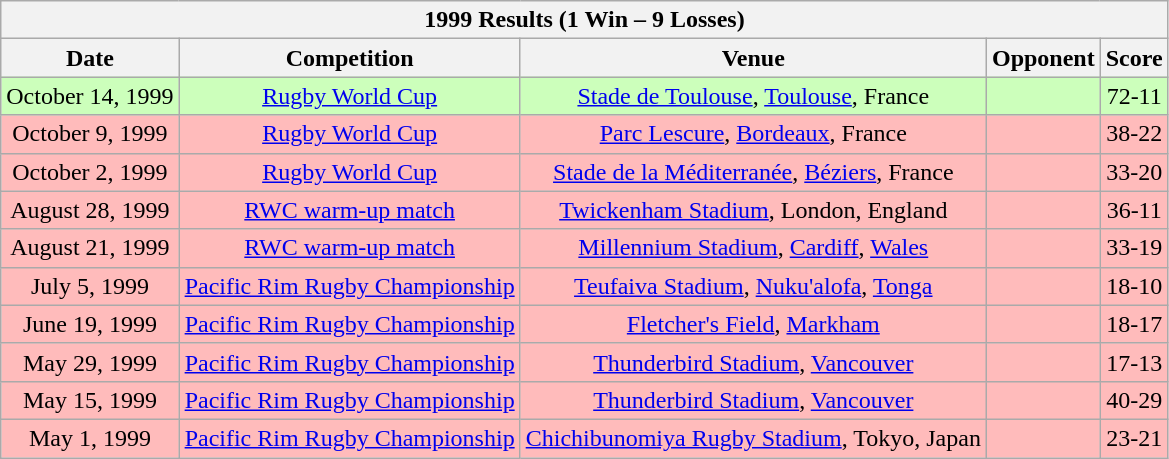<table class="wikitable sortable">
<tr>
<th colspan="5"><strong>1999 Results (1 Win – 9 Losses)</strong></th>
</tr>
<tr>
<th>Date</th>
<th>Competition</th>
<th>Venue</th>
<th>Opponent</th>
<th>Score</th>
</tr>
<tr style="background:#cfb;">
<td align=center>October 14, 1999</td>
<td align=center><a href='#'>Rugby World Cup</a></td>
<td align=center><a href='#'>Stade de Toulouse</a>, <a href='#'>Toulouse</a>, France</td>
<td></td>
<td align=center>72-11</td>
</tr>
<tr style="background:#fBb;">
<td align=center>October 9, 1999</td>
<td align=center><a href='#'>Rugby World Cup</a></td>
<td align=center><a href='#'>Parc Lescure</a>, <a href='#'>Bordeaux</a>, France</td>
<td></td>
<td align=center>38-22</td>
</tr>
<tr style="background:#fbb;">
<td align=center>October 2, 1999</td>
<td align=center><a href='#'>Rugby World Cup</a></td>
<td align=center><a href='#'>Stade de la Méditerranée</a>, <a href='#'>Béziers</a>, France</td>
<td></td>
<td align=center>33-20</td>
</tr>
<tr style="background:#fbb;">
<td align=center>August 28, 1999</td>
<td align=center><a href='#'>RWC warm-up match</a></td>
<td align=center><a href='#'>Twickenham Stadium</a>, London, England</td>
<td></td>
<td align=center>36-11</td>
</tr>
<tr style="background:#fbb;">
<td align=center>August 21, 1999</td>
<td align=center><a href='#'>RWC warm-up match</a></td>
<td align=center><a href='#'>Millennium Stadium</a>, <a href='#'>Cardiff</a>, <a href='#'>Wales</a></td>
<td></td>
<td align=center>33-19</td>
</tr>
<tr style="background:#fbb;">
<td align=center>July 5, 1999</td>
<td align=center><a href='#'>Pacific Rim Rugby Championship</a></td>
<td align=center><a href='#'>Teufaiva Stadium</a>, <a href='#'>Nuku'alofa</a>, <a href='#'>Tonga</a></td>
<td></td>
<td align=center>18-10</td>
</tr>
<tr style="background:#fbb;">
<td align=center>June 19, 1999</td>
<td align=center><a href='#'>Pacific Rim Rugby Championship</a></td>
<td align=center><a href='#'>Fletcher's Field</a>, <a href='#'>Markham</a></td>
<td></td>
<td align=center>18-17</td>
</tr>
<tr style="background:#fbb;">
<td align=center>May 29, 1999</td>
<td align=center><a href='#'>Pacific Rim Rugby Championship</a></td>
<td align=center><a href='#'>Thunderbird Stadium</a>, <a href='#'>Vancouver</a></td>
<td></td>
<td align=center>17-13</td>
</tr>
<tr style="background:#fbb;">
<td align=center>May 15, 1999</td>
<td align=center><a href='#'>Pacific Rim Rugby Championship</a></td>
<td align=center><a href='#'>Thunderbird Stadium</a>, <a href='#'>Vancouver</a></td>
<td></td>
<td align=center>40-29</td>
</tr>
<tr style="background:#fbb;">
<td align=center>May 1, 1999</td>
<td align=center><a href='#'>Pacific Rim Rugby Championship</a></td>
<td align=center><a href='#'>Chichibunomiya Rugby Stadium</a>, Tokyo, Japan</td>
<td></td>
<td align=center>23-21</td>
</tr>
</table>
